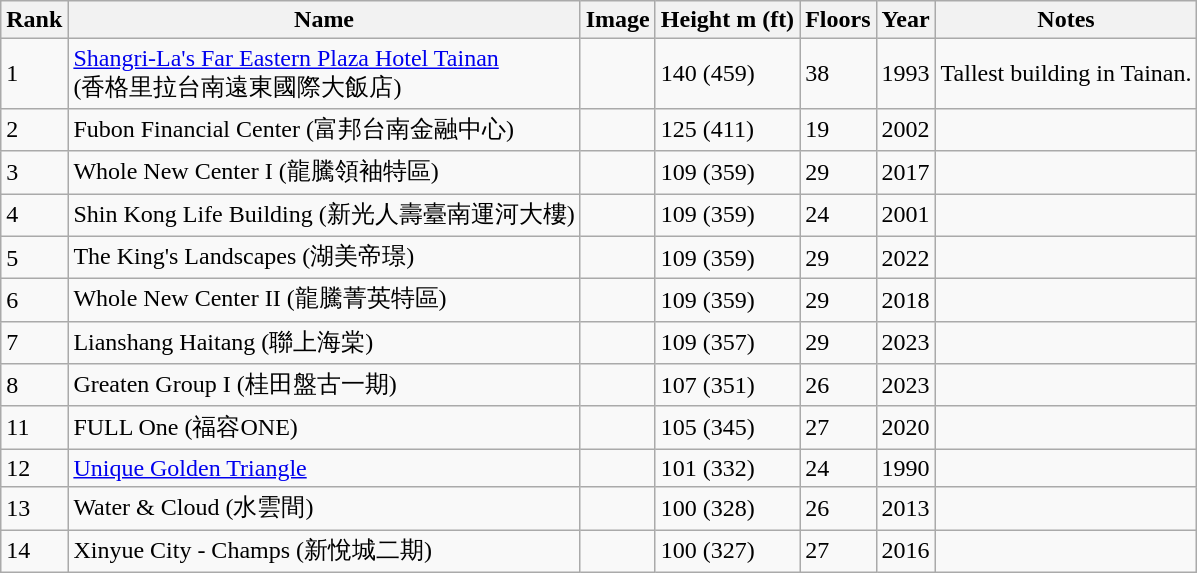<table class="wikitable sortable">
<tr>
<th>Rank</th>
<th>Name</th>
<th>Image</th>
<th>Height m (ft)</th>
<th>Floors</th>
<th>Year</th>
<th>Notes</th>
</tr>
<tr>
<td>1</td>
<td><a href='#'>Shangri-La's Far Eastern Plaza Hotel Tainan</a><br>(香格里拉台南遠東國際大飯店)</td>
<td></td>
<td>140 (459)</td>
<td>38</td>
<td>1993</td>
<td>Tallest building in Tainan.</td>
</tr>
<tr>
<td>2</td>
<td>Fubon Financial Center (富邦台南金融中心)</td>
<td></td>
<td>125 (411)</td>
<td>19</td>
<td>2002</td>
<td></td>
</tr>
<tr>
<td>3</td>
<td>Whole New Center I (龍騰領袖特區)</td>
<td></td>
<td>109 (359)</td>
<td>29</td>
<td>2017</td>
<td></td>
</tr>
<tr>
<td>4</td>
<td>Shin Kong Life Building (新光人壽臺南運河大樓)</td>
<td></td>
<td>109 (359)</td>
<td>24</td>
<td>2001</td>
<td></td>
</tr>
<tr>
<td>5</td>
<td>The King's Landscapes (湖美帝璟)</td>
<td></td>
<td>109 (359)</td>
<td>29</td>
<td>2022</td>
<td></td>
</tr>
<tr>
<td>6</td>
<td>Whole New Center II (龍騰菁英特區)</td>
<td></td>
<td>109 (359)</td>
<td>29</td>
<td>2018</td>
<td></td>
</tr>
<tr>
<td>7</td>
<td>Lianshang Haitang (聯上海棠)</td>
<td></td>
<td>109 (357)</td>
<td>29</td>
<td>2023</td>
<td></td>
</tr>
<tr>
<td>8</td>
<td>Greaten Group I (桂田盤古一期)</td>
<td></td>
<td>107 (351)</td>
<td>26</td>
<td>2023</td>
<td></td>
</tr>
<tr>
<td>11</td>
<td>FULL One (福容ONE)</td>
<td></td>
<td>105 (345)</td>
<td>27</td>
<td>2020</td>
<td></td>
</tr>
<tr>
<td>12</td>
<td><a href='#'>Unique Golden Triangle</a></td>
<td></td>
<td>101 (332)</td>
<td>24</td>
<td>1990</td>
<td></td>
</tr>
<tr>
<td>13</td>
<td>Water & Cloud (水雲間)</td>
<td></td>
<td>100 (328)</td>
<td>26</td>
<td>2013</td>
<td></td>
</tr>
<tr>
<td>14</td>
<td>Xinyue City - Champs (新悅城二期)</td>
<td></td>
<td>100 (327)</td>
<td>27</td>
<td>2016</td>
<td></td>
</tr>
</table>
